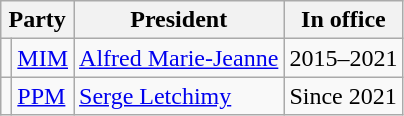<table class="wikitable">
<tr>
<th colspan="2">Party</th>
<th>President</th>
<th>In office</th>
</tr>
<tr>
<td></td>
<td><a href='#'>MIM</a></td>
<td><a href='#'>Alfred Marie-Jeanne</a></td>
<td>2015–2021</td>
</tr>
<tr>
<td></td>
<td><a href='#'>PPM</a></td>
<td><a href='#'>Serge Letchimy</a></td>
<td>Since 2021</td>
</tr>
</table>
